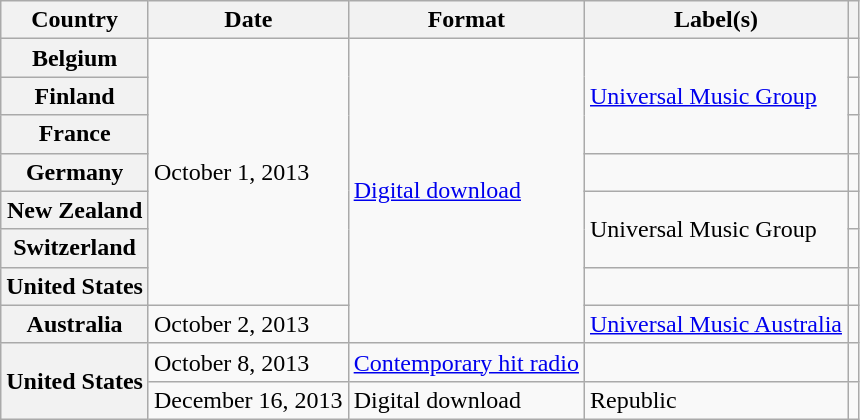<table class="wikitable plainrowheaders">
<tr>
<th scope="col">Country</th>
<th scope="col">Date</th>
<th scope="col">Format</th>
<th scope="col">Label(s)</th>
<th scope="col"></th>
</tr>
<tr>
<th scope="row">Belgium</th>
<td rowspan="7">October 1, 2013</td>
<td rowspan="8"><a href='#'>Digital download</a></td>
<td rowspan="3"><a href='#'>Universal Music Group</a></td>
<td align="center"></td>
</tr>
<tr>
<th scope="row">Finland</th>
<td align="center"></td>
</tr>
<tr>
<th scope="row">France</th>
<td align="center"></td>
</tr>
<tr>
<th scope="row">Germany</th>
<td></td>
<td align="center"></td>
</tr>
<tr>
<th scope="row">New Zealand</th>
<td rowspan="2">Universal Music Group</td>
<td align="center"></td>
</tr>
<tr>
<th scope="row">Switzerland</th>
<td align="center"></td>
</tr>
<tr>
<th scope="row">United States</th>
<td></td>
<td align="center"></td>
</tr>
<tr>
<th scope="row">Australia</th>
<td>October 2, 2013</td>
<td><a href='#'>Universal Music Australia</a></td>
<td align="center"></td>
</tr>
<tr>
<th scope="row" rowspan="2">United States</th>
<td>October 8, 2013</td>
<td><a href='#'>Contemporary hit radio</a></td>
<td></td>
<td align="center"></td>
</tr>
<tr>
<td>December 16, 2013</td>
<td>Digital download</td>
<td>Republic</td>
<td align="center"></td>
</tr>
</table>
